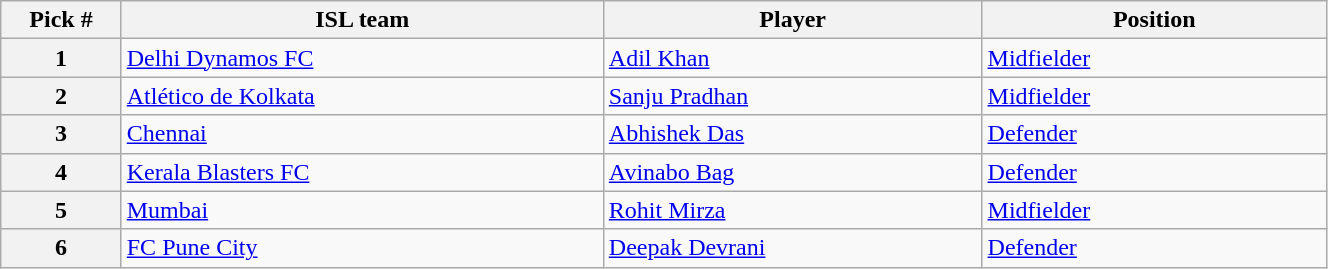<table class="wikitable sortable" style="width:70%">
<tr>
<th width=7%>Pick #</th>
<th width=28%>ISL team</th>
<th width=22%>Player</th>
<th width=20%>Position</th>
</tr>
<tr>
<th>1</th>
<td><a href='#'>Delhi Dynamos FC</a></td>
<td><a href='#'>Adil Khan</a></td>
<td><a href='#'>Midfielder</a></td>
</tr>
<tr>
<th>2</th>
<td><a href='#'>Atlético de Kolkata</a></td>
<td><a href='#'>Sanju Pradhan</a></td>
<td><a href='#'>Midfielder</a></td>
</tr>
<tr>
<th>3</th>
<td><a href='#'>Chennai</a></td>
<td><a href='#'>Abhishek Das</a></td>
<td><a href='#'>Defender</a></td>
</tr>
<tr>
<th>4</th>
<td><a href='#'>Kerala Blasters FC</a></td>
<td><a href='#'>Avinabo Bag</a></td>
<td><a href='#'>Defender</a></td>
</tr>
<tr>
<th>5</th>
<td><a href='#'>Mumbai</a></td>
<td><a href='#'>Rohit Mirza</a></td>
<td><a href='#'>Midfielder</a></td>
</tr>
<tr>
<th>6</th>
<td><a href='#'>FC Pune City</a></td>
<td><a href='#'>Deepak Devrani</a></td>
<td><a href='#'>Defender</a></td>
</tr>
</table>
